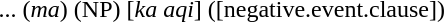<table>
<tr>
<td></td>
<td>...</td>
<td>(<em>ma</em>)</td>
<td>(NP)</td>
<td>[<em>ka aqi</em>]</td>
<td>([negative.event.clause])</td>
</tr>
</table>
